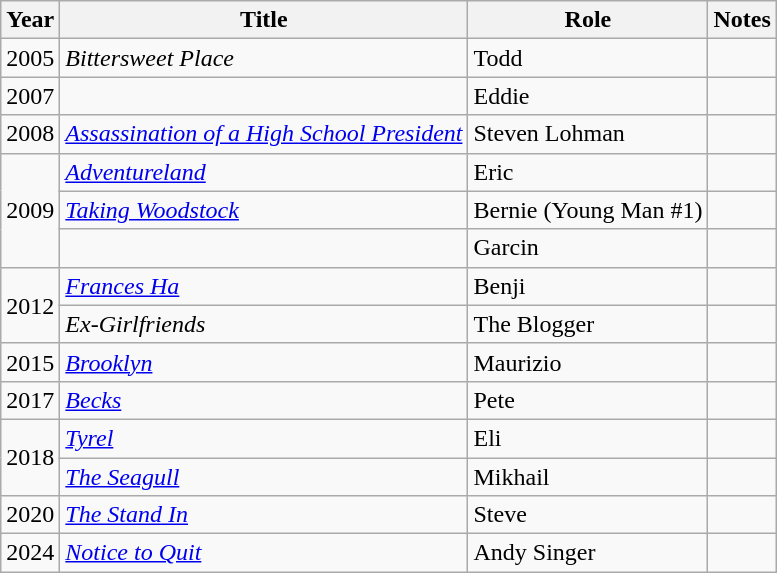<table class="wikitable sortable">
<tr>
<th>Year</th>
<th>Title</th>
<th>Role</th>
<th class="unsortable">Notes</th>
</tr>
<tr>
<td>2005</td>
<td><em>Bittersweet Place</em></td>
<td>Todd</td>
<td></td>
</tr>
<tr>
<td>2007</td>
<td><em></em></td>
<td>Eddie</td>
<td></td>
</tr>
<tr>
<td>2008</td>
<td><em><a href='#'>Assassination of a High School President</a></em></td>
<td>Steven Lohman</td>
<td></td>
</tr>
<tr>
<td rowspan=3>2009</td>
<td><em><a href='#'>Adventureland</a></em></td>
<td>Eric</td>
<td></td>
</tr>
<tr>
<td><em><a href='#'>Taking Woodstock</a></em></td>
<td>Bernie (Young Man #1)</td>
<td></td>
</tr>
<tr>
<td><em></em></td>
<td>Garcin</td>
<td></td>
</tr>
<tr>
<td rowspan=2>2012</td>
<td><em><a href='#'>Frances Ha</a></em></td>
<td>Benji</td>
<td></td>
</tr>
<tr>
<td><em>Ex-Girlfriends</em></td>
<td>The Blogger</td>
<td></td>
</tr>
<tr>
<td>2015</td>
<td><em><a href='#'>Brooklyn</a></em></td>
<td>Maurizio</td>
<td></td>
</tr>
<tr>
<td>2017</td>
<td><em><a href='#'>Becks</a></em></td>
<td>Pete</td>
<td></td>
</tr>
<tr>
<td rowspan=2>2018</td>
<td><em><a href='#'>Tyrel</a></em></td>
<td>Eli</td>
<td></td>
</tr>
<tr>
<td><em><a href='#'>The Seagull</a></em></td>
<td>Mikhail</td>
<td></td>
</tr>
<tr>
<td>2020</td>
<td><em><a href='#'>The Stand In</a></em></td>
<td>Steve</td>
<td></td>
</tr>
<tr>
<td>2024</td>
<td><em><a href='#'>Notice to Quit</a></em></td>
<td>Andy Singer</td>
</tr>
</table>
